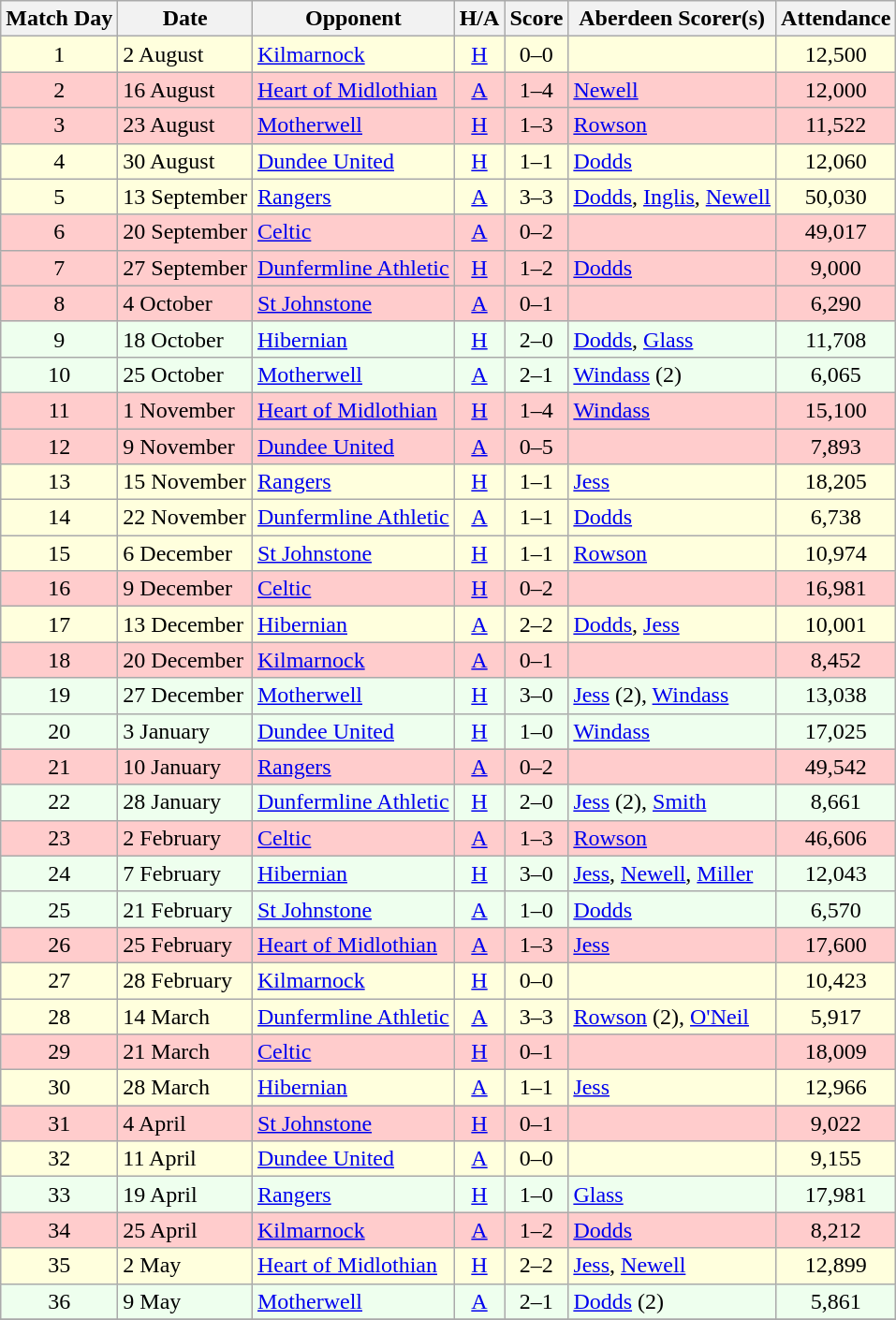<table class="wikitable" style="text-align:center">
<tr>
<th>Match Day</th>
<th>Date</th>
<th>Opponent</th>
<th>H/A</th>
<th>Score</th>
<th>Aberdeen Scorer(s)</th>
<th>Attendance</th>
</tr>
<tr bgcolor=#FFFFDD>
<td>1</td>
<td align=left>2 August</td>
<td align=left><a href='#'>Kilmarnock</a></td>
<td><a href='#'>H</a></td>
<td>0–0</td>
<td align=left></td>
<td>12,500</td>
</tr>
<tr bgcolor=#FFCCCC>
<td>2</td>
<td align=left>16 August</td>
<td align=left><a href='#'>Heart of Midlothian</a></td>
<td><a href='#'>A</a></td>
<td>1–4</td>
<td align=left><a href='#'>Newell</a></td>
<td>12,000</td>
</tr>
<tr bgcolor=#FFCCCC>
<td>3</td>
<td align=left>23 August</td>
<td align=left><a href='#'>Motherwell</a></td>
<td><a href='#'>H</a></td>
<td>1–3</td>
<td align=left><a href='#'>Rowson</a></td>
<td>11,522</td>
</tr>
<tr bgcolor=#FFFFDD>
<td>4</td>
<td align=left>30 August</td>
<td align=left><a href='#'>Dundee United</a></td>
<td><a href='#'>H</a></td>
<td>1–1</td>
<td align=left><a href='#'>Dodds</a></td>
<td>12,060</td>
</tr>
<tr bgcolor=#FFFFDD>
<td>5</td>
<td align=left>13 September</td>
<td align=left><a href='#'>Rangers</a></td>
<td><a href='#'>A</a></td>
<td>3–3</td>
<td align=left><a href='#'>Dodds</a>, <a href='#'>Inglis</a>, <a href='#'>Newell</a></td>
<td>50,030</td>
</tr>
<tr bgcolor=#FFCCCC>
<td>6</td>
<td align=left>20 September</td>
<td align=left><a href='#'>Celtic</a></td>
<td><a href='#'>A</a></td>
<td>0–2</td>
<td align=left></td>
<td>49,017</td>
</tr>
<tr bgcolor=#FFCCCC>
<td>7</td>
<td align=left>27 September</td>
<td align=left><a href='#'>Dunfermline Athletic</a></td>
<td><a href='#'>H</a></td>
<td>1–2</td>
<td align=left><a href='#'>Dodds</a></td>
<td>9,000</td>
</tr>
<tr bgcolor=#FFCCCC>
<td>8</td>
<td align=left>4 October</td>
<td align=left><a href='#'>St Johnstone</a></td>
<td><a href='#'>A</a></td>
<td>0–1</td>
<td align=left></td>
<td>6,290</td>
</tr>
<tr bgcolor=#EEFFEE>
<td>9</td>
<td align=left>18 October</td>
<td align=left><a href='#'>Hibernian</a></td>
<td><a href='#'>H</a></td>
<td>2–0</td>
<td align=left><a href='#'>Dodds</a>, <a href='#'>Glass</a></td>
<td>11,708</td>
</tr>
<tr bgcolor=#EEFFEE>
<td>10</td>
<td align=left>25 October</td>
<td align=left><a href='#'>Motherwell</a></td>
<td><a href='#'>A</a></td>
<td>2–1</td>
<td align=left><a href='#'>Windass</a> (2)</td>
<td>6,065</td>
</tr>
<tr bgcolor=#FFCCCC>
<td>11</td>
<td align=left>1 November</td>
<td align=left><a href='#'>Heart of Midlothian</a></td>
<td><a href='#'>H</a></td>
<td>1–4</td>
<td align=left><a href='#'>Windass</a></td>
<td>15,100</td>
</tr>
<tr bgcolor=#FFCCCC>
<td>12</td>
<td align=left>9 November</td>
<td align=left><a href='#'>Dundee United</a></td>
<td><a href='#'>A</a></td>
<td>0–5</td>
<td align=left></td>
<td>7,893</td>
</tr>
<tr bgcolor=#FFFFDD>
<td>13</td>
<td align=left>15 November</td>
<td align=left><a href='#'>Rangers</a></td>
<td><a href='#'>H</a></td>
<td>1–1</td>
<td align=left><a href='#'>Jess</a></td>
<td>18,205</td>
</tr>
<tr bgcolor=#FFFFDD>
<td>14</td>
<td align=left>22 November</td>
<td align=left><a href='#'>Dunfermline Athletic</a></td>
<td><a href='#'>A</a></td>
<td>1–1</td>
<td align=left><a href='#'>Dodds</a></td>
<td>6,738</td>
</tr>
<tr bgcolor=#FFFFDD>
<td>15</td>
<td align=left>6 December</td>
<td align=left><a href='#'>St Johnstone</a></td>
<td><a href='#'>H</a></td>
<td>1–1</td>
<td align=left><a href='#'>Rowson</a></td>
<td>10,974</td>
</tr>
<tr bgcolor=#FFCCCC>
<td>16</td>
<td align=left>9 December</td>
<td align=left><a href='#'>Celtic</a></td>
<td><a href='#'>H</a></td>
<td>0–2</td>
<td align=left></td>
<td>16,981</td>
</tr>
<tr bgcolor=#FFFFDD>
<td>17</td>
<td align=left>13 December</td>
<td align=left><a href='#'>Hibernian</a></td>
<td><a href='#'>A</a></td>
<td>2–2</td>
<td align=left><a href='#'>Dodds</a>, <a href='#'>Jess</a></td>
<td>10,001</td>
</tr>
<tr bgcolor=#FFCCCC>
<td>18</td>
<td align=left>20 December</td>
<td align=left><a href='#'>Kilmarnock</a></td>
<td><a href='#'>A</a></td>
<td>0–1</td>
<td align=left></td>
<td>8,452</td>
</tr>
<tr bgcolor=#EEFFEE>
<td>19</td>
<td align=left>27 December</td>
<td align=left><a href='#'>Motherwell</a></td>
<td><a href='#'>H</a></td>
<td>3–0</td>
<td align=left><a href='#'>Jess</a> (2), <a href='#'>Windass</a></td>
<td>13,038</td>
</tr>
<tr bgcolor=#EEFFEE>
<td>20</td>
<td align=left>3 January</td>
<td align=left><a href='#'>Dundee United</a></td>
<td><a href='#'>H</a></td>
<td>1–0</td>
<td align=left><a href='#'>Windass</a></td>
<td>17,025</td>
</tr>
<tr bgcolor=#FFCCCC>
<td>21</td>
<td align=left>10 January</td>
<td align=left><a href='#'>Rangers</a></td>
<td><a href='#'>A</a></td>
<td>0–2</td>
<td align=left></td>
<td>49,542</td>
</tr>
<tr bgcolor=#EEFFEE>
<td>22</td>
<td align=left>28 January</td>
<td align=left><a href='#'>Dunfermline Athletic</a></td>
<td><a href='#'>H</a></td>
<td>2–0</td>
<td align=left><a href='#'>Jess</a> (2), <a href='#'>Smith</a></td>
<td>8,661</td>
</tr>
<tr bgcolor=#FFCCCC>
<td>23</td>
<td align=left>2 February</td>
<td align=left><a href='#'>Celtic</a></td>
<td><a href='#'>A</a></td>
<td>1–3</td>
<td align=left><a href='#'>Rowson</a></td>
<td>46,606</td>
</tr>
<tr bgcolor=#EEFFEE>
<td>24</td>
<td align=left>7 February</td>
<td align=left><a href='#'>Hibernian</a></td>
<td><a href='#'>H</a></td>
<td>3–0</td>
<td align=left><a href='#'>Jess</a>, <a href='#'>Newell</a>, <a href='#'>Miller</a></td>
<td>12,043</td>
</tr>
<tr bgcolor=#EEFFEE>
<td>25</td>
<td align=left>21 February</td>
<td align=left><a href='#'>St Johnstone</a></td>
<td><a href='#'>A</a></td>
<td>1–0</td>
<td align=left><a href='#'>Dodds</a></td>
<td>6,570</td>
</tr>
<tr bgcolor=#FFCCCC>
<td>26</td>
<td align=left>25 February</td>
<td align=left><a href='#'>Heart of Midlothian</a></td>
<td><a href='#'>A</a></td>
<td>1–3</td>
<td align=left><a href='#'>Jess</a></td>
<td>17,600</td>
</tr>
<tr bgcolor=#FFFFDD>
<td>27</td>
<td align=left>28 February</td>
<td align=left><a href='#'>Kilmarnock</a></td>
<td><a href='#'>H</a></td>
<td>0–0</td>
<td align=left></td>
<td>10,423</td>
</tr>
<tr bgcolor=#FFFFDD>
<td>28</td>
<td align=left>14 March</td>
<td align=left><a href='#'>Dunfermline Athletic</a></td>
<td><a href='#'>A</a></td>
<td>3–3</td>
<td align=left><a href='#'>Rowson</a> (2), <a href='#'>O'Neil</a></td>
<td>5,917</td>
</tr>
<tr bgcolor=#FFCCCC>
<td>29</td>
<td align=left>21 March</td>
<td align=left><a href='#'>Celtic</a></td>
<td><a href='#'>H</a></td>
<td>0–1</td>
<td align=left></td>
<td>18,009</td>
</tr>
<tr bgcolor=#FFFFDD>
<td>30</td>
<td align=left>28 March</td>
<td align=left><a href='#'>Hibernian</a></td>
<td><a href='#'>A</a></td>
<td>1–1</td>
<td align=left><a href='#'>Jess</a></td>
<td>12,966</td>
</tr>
<tr bgcolor=#FFCCCC>
<td>31</td>
<td align=left>4 April</td>
<td align=left><a href='#'>St Johnstone</a></td>
<td><a href='#'>H</a></td>
<td>0–1</td>
<td align=left></td>
<td>9,022</td>
</tr>
<tr bgcolor=#FFFFDD>
<td>32</td>
<td align=left>11 April</td>
<td align=left><a href='#'>Dundee United</a></td>
<td><a href='#'>A</a></td>
<td>0–0</td>
<td align=left></td>
<td>9,155</td>
</tr>
<tr bgcolor=#EEFFEE>
<td>33</td>
<td align=left>19 April</td>
<td align=left><a href='#'>Rangers</a></td>
<td><a href='#'>H</a></td>
<td>1–0</td>
<td align=left><a href='#'>Glass</a></td>
<td>17,981</td>
</tr>
<tr bgcolor=#FFCCCC>
<td>34</td>
<td align=left>25 April</td>
<td align=left><a href='#'>Kilmarnock</a></td>
<td><a href='#'>A</a></td>
<td>1–2</td>
<td align=left><a href='#'>Dodds</a></td>
<td>8,212</td>
</tr>
<tr bgcolor=#FFFFDD>
<td>35</td>
<td align=left>2 May</td>
<td align=left><a href='#'>Heart of Midlothian</a></td>
<td><a href='#'>H</a></td>
<td>2–2</td>
<td align=left><a href='#'>Jess</a>, <a href='#'>Newell</a></td>
<td>12,899</td>
</tr>
<tr bgcolor=#EEFFEE>
<td>36</td>
<td align=left>9 May</td>
<td align=left><a href='#'>Motherwell</a></td>
<td><a href='#'>A</a></td>
<td>2–1</td>
<td align=left><a href='#'>Dodds</a> (2)</td>
<td>5,861</td>
</tr>
<tr>
</tr>
</table>
